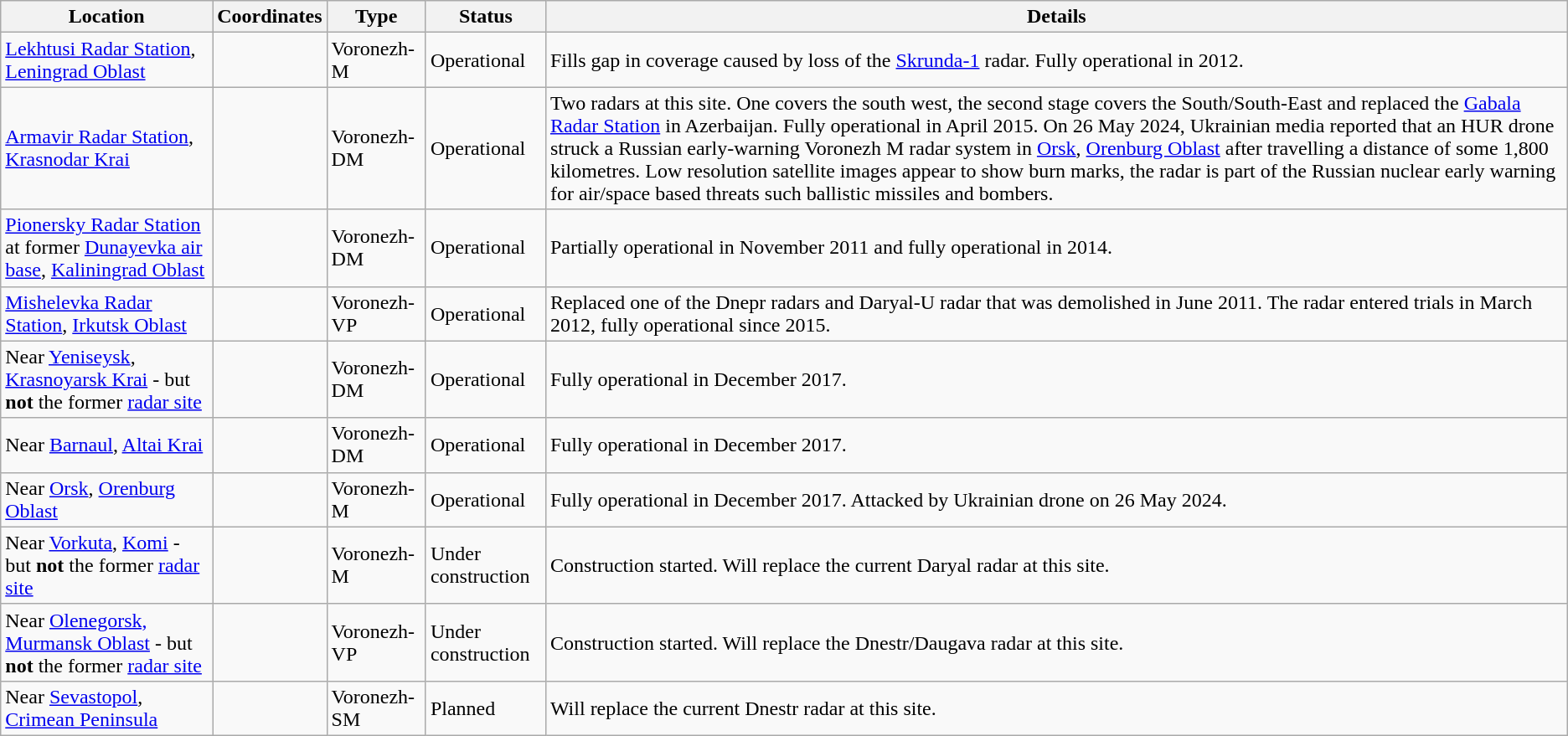<table class="wikitable">
<tr align=center>
<th>Location</th>
<th>Coordinates</th>
<th>Type</th>
<th>Status</th>
<th>Details</th>
</tr>
<tr>
<td><a href='#'>Lekhtusi Radar Station</a>, <a href='#'>Leningrad Oblast</a></td>
<td></td>
<td>Voronezh-M</td>
<td>Operational</td>
<td>Fills gap in coverage caused by loss of the <a href='#'>Skrunda-1</a> radar. Fully operational in 2012.</td>
</tr>
<tr>
<td><a href='#'>Armavir Radar Station</a>, <a href='#'>Krasnodar Krai</a></td>
<td></td>
<td>Voronezh-DM</td>
<td>Operational</td>
<td>Two radars at this site. One covers the south west, the second stage covers the South/South-East and replaced the <a href='#'>Gabala Radar Station</a> in Azerbaijan. Fully operational in April 2015. On 26 May 2024, Ukrainian media reported that an HUR drone struck a Russian early-warning Voronezh M radar system in <a href='#'>Orsk</a>, <a href='#'>Orenburg Oblast</a> after travelling a distance of some 1,800 kilometres. Low resolution satellite images appear to show burn marks, the radar is part of the Russian nuclear early warning for air/space based threats such ballistic missiles and bombers.</td>
</tr>
<tr>
<td><a href='#'>Pionersky Radar Station</a> at former <a href='#'>Dunayevka air base</a>, <a href='#'>Kaliningrad Oblast</a></td>
<td></td>
<td>Voronezh-DM</td>
<td>Operational</td>
<td>Partially operational in November 2011 and fully operational in 2014.</td>
</tr>
<tr>
<td><a href='#'>Mishelevka Radar Station</a>, <a href='#'>Irkutsk Oblast</a></td>
<td></td>
<td>Voronezh-VP</td>
<td>Operational</td>
<td>Replaced one of the Dnepr radars and Daryal-U radar that was demolished in June 2011. The radar entered trials in March 2012, fully operational since 2015.</td>
</tr>
<tr>
<td>Near <a href='#'>Yeniseysk</a>, <a href='#'>Krasnoyarsk Krai</a> - but <strong>not</strong> the former <a href='#'>radar site</a></td>
<td></td>
<td>Voronezh-DM</td>
<td>Operational</td>
<td>Fully operational in December 2017.</td>
</tr>
<tr>
<td>Near <a href='#'>Barnaul</a>, <a href='#'>Altai Krai</a></td>
<td></td>
<td>Voronezh-DM</td>
<td>Operational</td>
<td>Fully operational in December 2017.</td>
</tr>
<tr>
<td>Near <a href='#'>Orsk</a>, <a href='#'>Orenburg Oblast</a></td>
<td></td>
<td>Voronezh-M</td>
<td>Operational</td>
<td>Fully operational in December 2017. Attacked by Ukrainian drone on 26 May 2024.</td>
</tr>
<tr>
<td>Near <a href='#'>Vorkuta</a>, <a href='#'>Komi</a> - but <strong>not</strong> the former <a href='#'>radar site</a></td>
<td></td>
<td>Voronezh-M</td>
<td>Under construction</td>
<td>Construction started. Will replace the current Daryal radar at this site.</td>
</tr>
<tr>
<td>Near <a href='#'>Olenegorsk, Murmansk Oblast</a> - but <strong>not</strong> the former <a href='#'>radar site</a></td>
<td></td>
<td>Voronezh-VP</td>
<td>Under construction</td>
<td>Construction started. Will replace the Dnestr/Daugava radar at this site.</td>
</tr>
<tr>
<td>Near <a href='#'>Sevastopol</a>, <a href='#'>Crimean Peninsula</a></td>
<td></td>
<td>Voronezh-SM</td>
<td>Planned</td>
<td>Will replace the current Dnestr radar at this site.</td>
</tr>
</table>
